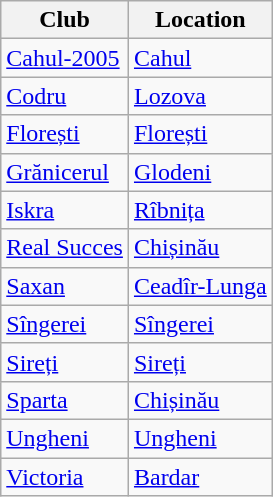<table class="wikitable sortable">
<tr>
<th>Club</th>
<th>Location</th>
</tr>
<tr>
<td><a href='#'>Cahul-2005</a></td>
<td><a href='#'>Cahul</a></td>
</tr>
<tr>
<td><a href='#'>Codru</a></td>
<td><a href='#'>Lozova</a></td>
</tr>
<tr>
<td><a href='#'>Florești</a></td>
<td><a href='#'>Florești</a></td>
</tr>
<tr>
<td><a href='#'>Grănicerul</a></td>
<td><a href='#'>Glodeni</a></td>
</tr>
<tr>
<td><a href='#'>Iskra</a></td>
<td><a href='#'>Rîbnița</a></td>
</tr>
<tr>
<td><a href='#'>Real Succes</a></td>
<td><a href='#'>Chișinău</a></td>
</tr>
<tr>
<td><a href='#'>Saxan</a></td>
<td><a href='#'>Ceadîr-Lunga</a></td>
</tr>
<tr>
<td><a href='#'>Sîngerei</a></td>
<td><a href='#'>Sîngerei</a></td>
</tr>
<tr>
<td><a href='#'>Sireți</a></td>
<td><a href='#'>Sireți</a></td>
</tr>
<tr>
<td><a href='#'>Sparta</a></td>
<td><a href='#'>Chișinău</a></td>
</tr>
<tr>
<td><a href='#'>Ungheni</a></td>
<td><a href='#'>Ungheni</a></td>
</tr>
<tr>
<td><a href='#'>Victoria</a></td>
<td><a href='#'>Bardar</a></td>
</tr>
</table>
